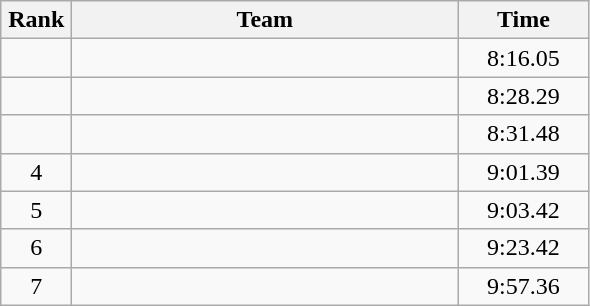<table class=wikitable style="text-align:center">
<tr>
<th width=40>Rank</th>
<th width=250>Team</th>
<th width=80>Time</th>
</tr>
<tr>
<td></td>
<td align=left></td>
<td>8:16.05</td>
</tr>
<tr>
<td></td>
<td align=left></td>
<td>8:28.29</td>
</tr>
<tr>
<td></td>
<td align=left></td>
<td>8:31.48</td>
</tr>
<tr>
<td>4</td>
<td align=left></td>
<td>9:01.39</td>
</tr>
<tr>
<td>5</td>
<td align=left></td>
<td>9:03.42</td>
</tr>
<tr>
<td>6</td>
<td align=left></td>
<td>9:23.42</td>
</tr>
<tr>
<td>7</td>
<td align=left></td>
<td>9:57.36</td>
</tr>
</table>
